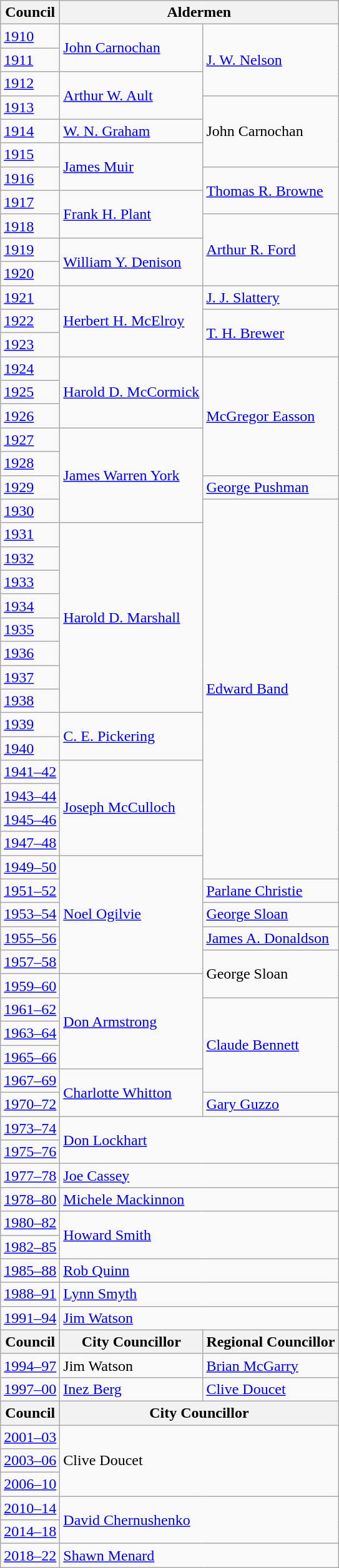<table class="wikitable">
<tr>
<th>Council</th>
<th Colspan="2">Aldermen</th>
</tr>
<tr>
<td><a href='#'>1910</a></td>
<td rowspan="2"><a href='#'>John Carnochan</a></td>
<td rowspan="3"><a href='#'>J. W. Nelson</a></td>
</tr>
<tr>
<td><a href='#'>1911</a></td>
</tr>
<tr>
<td><a href='#'>1912</a></td>
<td rowspan="2"><a href='#'>Arthur W. Ault</a></td>
</tr>
<tr>
<td><a href='#'>1913</a></td>
<td rowspan="3">John Carnochan</td>
</tr>
<tr>
<td><a href='#'>1914</a></td>
<td><a href='#'>W. N. Graham</a></td>
</tr>
<tr>
<td><a href='#'>1915</a></td>
<td rowspan="2"><a href='#'>James Muir</a></td>
</tr>
<tr>
<td><a href='#'>1916</a></td>
<td rowspan="2"><a href='#'>Thomas R. Browne</a></td>
</tr>
<tr>
<td><a href='#'>1917</a></td>
<td rowspan="2"><a href='#'>Frank H. Plant</a></td>
</tr>
<tr>
<td><a href='#'>1918</a></td>
<td rowspan="3"><a href='#'>Arthur R. Ford</a></td>
</tr>
<tr>
<td><a href='#'>1919</a></td>
<td rowspan="2"><a href='#'>William Y. Denison</a></td>
</tr>
<tr>
<td><a href='#'>1920</a></td>
</tr>
<tr>
<td><a href='#'>1921</a></td>
<td rowspan="3"><a href='#'>Herbert H. McElroy</a></td>
<td><a href='#'>J. J. Slattery</a></td>
</tr>
<tr>
<td><a href='#'>1922</a></td>
<td rowspan="2"><a href='#'>T. H. Brewer</a></td>
</tr>
<tr>
<td><a href='#'>1923</a></td>
</tr>
<tr>
<td><a href='#'>1924</a></td>
<td rowspan="3"><a href='#'>Harold D. McCormick</a></td>
<td rowspan="5"><a href='#'>McGregor Easson</a></td>
</tr>
<tr>
<td><a href='#'>1925</a></td>
</tr>
<tr>
<td><a href='#'>1926</a></td>
</tr>
<tr>
<td><a href='#'>1927</a></td>
<td rowspan="4"><a href='#'>James Warren York</a></td>
</tr>
<tr>
<td><a href='#'>1928</a></td>
</tr>
<tr>
<td><a href='#'>1929</a></td>
<td><a href='#'>George Pushman</a></td>
</tr>
<tr>
<td><a href='#'>1930</a></td>
<td rowspan="16"><a href='#'>Edward Band</a></td>
</tr>
<tr>
<td><a href='#'>1931</a></td>
<td rowspan="8"><a href='#'>Harold D. Marshall</a></td>
</tr>
<tr>
<td><a href='#'>1932</a></td>
</tr>
<tr>
<td><a href='#'>1933</a></td>
</tr>
<tr>
<td><a href='#'>1934</a></td>
</tr>
<tr>
<td><a href='#'>1935</a></td>
</tr>
<tr>
<td><a href='#'>1936</a></td>
</tr>
<tr>
<td><a href='#'>1937</a></td>
</tr>
<tr>
<td><a href='#'>1938</a></td>
</tr>
<tr>
<td><a href='#'>1939</a></td>
<td rowspan="2"><a href='#'>C. E. Pickering</a></td>
</tr>
<tr>
<td><a href='#'>1940</a></td>
</tr>
<tr>
<td><a href='#'>1941–42</a></td>
<td rowspan="4"><a href='#'>Joseph McCulloch</a></td>
</tr>
<tr>
<td><a href='#'>1943–44</a></td>
</tr>
<tr>
<td><a href='#'>1945–46</a></td>
</tr>
<tr>
<td><a href='#'>1947–48</a></td>
</tr>
<tr>
<td><a href='#'>1949–50</a></td>
<td rowspan="5"><a href='#'>Noel Ogilvie</a></td>
</tr>
<tr>
<td><a href='#'>1951–52</a></td>
<td><a href='#'>Parlane Christie</a></td>
</tr>
<tr>
<td><a href='#'>1953–54</a></td>
<td><a href='#'>George Sloan</a></td>
</tr>
<tr>
<td><a href='#'>1955–56</a></td>
<td><a href='#'>James A. Donaldson</a></td>
</tr>
<tr>
<td><a href='#'>1957–58</a></td>
<td rowspan="2">George Sloan</td>
</tr>
<tr>
<td><a href='#'>1959–60</a></td>
<td rowspan="4"><a href='#'>Don Armstrong</a></td>
</tr>
<tr>
<td><a href='#'>1961–62</a></td>
<td rowspan="4"><a href='#'>Claude Bennett</a></td>
</tr>
<tr>
<td><a href='#'>1963–64</a></td>
</tr>
<tr>
<td><a href='#'>1965–66</a></td>
</tr>
<tr>
<td><a href='#'>1967–69</a></td>
<td rowspan="2"><a href='#'>Charlotte Whitton</a></td>
</tr>
<tr>
<td><a href='#'>1970–72</a></td>
<td><a href='#'>Gary Guzzo</a></td>
</tr>
<tr>
<td><a href='#'>1973–74</a></td>
<td colspan="2" rowspan="2"><a href='#'>Don Lockhart</a></td>
</tr>
<tr>
<td><a href='#'>1975–76</a></td>
</tr>
<tr>
<td><a href='#'>1977–78</a></td>
<td colspan="2"><a href='#'>Joe Cassey</a></td>
</tr>
<tr>
<td><a href='#'>1978–80</a></td>
<td colspan="2"><a href='#'>Michele Mackinnon</a></td>
</tr>
<tr>
<td><a href='#'>1980–82</a></td>
<td colspan="2" rowspan="2"><a href='#'>Howard Smith</a></td>
</tr>
<tr>
<td><a href='#'>1982–85</a></td>
</tr>
<tr>
<td><a href='#'>1985–88</a></td>
<td colspan="2"><a href='#'>Rob Quinn</a></td>
</tr>
<tr>
<td><a href='#'>1988–91</a></td>
<td colspan="2"><a href='#'>Lynn Smyth</a></td>
</tr>
<tr>
<td><a href='#'>1991–94</a></td>
<td colspan="2"><a href='#'>Jim Watson</a></td>
</tr>
<tr>
<th>Council</th>
<th>City Councillor</th>
<th>Regional Councillor</th>
</tr>
<tr>
<td><a href='#'>1994–97</a></td>
<td>Jim Watson</td>
<td><a href='#'>Brian McGarry</a></td>
</tr>
<tr>
<td><a href='#'>1997–00</a></td>
<td><a href='#'>Inez Berg</a></td>
<td><a href='#'>Clive Doucet</a></td>
</tr>
<tr>
<th>Council</th>
<th colspan="2">City Councillor</th>
</tr>
<tr>
<td><a href='#'>2001–03</a></td>
<td colspan="2" rowspan="3">Clive Doucet</td>
</tr>
<tr>
<td><a href='#'>2003–06</a></td>
</tr>
<tr>
<td><a href='#'>2006–10</a></td>
</tr>
<tr>
<td><a href='#'>2010–14</a></td>
<td colspan="2" rowspan="2"><a href='#'>David Chernushenko</a></td>
</tr>
<tr>
<td><a href='#'>2014–18</a></td>
</tr>
<tr>
<td><a href='#'>2018–22</a></td>
<td colspan="2"><a href='#'>Shawn Menard</a></td>
</tr>
</table>
